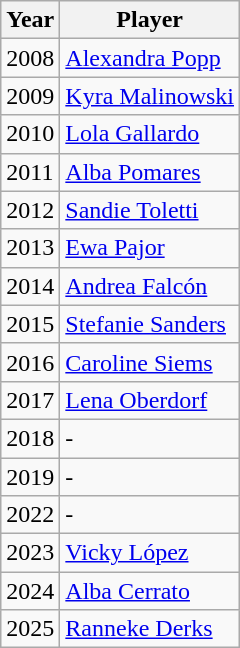<table class="wikitable">
<tr>
<th>Year</th>
<th>Player</th>
</tr>
<tr>
<td>2008</td>
<td> <a href='#'>Alexandra Popp</a></td>
</tr>
<tr>
<td>2009</td>
<td> <a href='#'>Kyra Malinowski</a></td>
</tr>
<tr>
<td>2010</td>
<td> <a href='#'>Lola Gallardo</a></td>
</tr>
<tr>
<td>2011</td>
<td> <a href='#'>Alba Pomares</a></td>
</tr>
<tr>
<td>2012</td>
<td> <a href='#'>Sandie Toletti</a></td>
</tr>
<tr>
<td>2013</td>
<td> <a href='#'>Ewa Pajor</a></td>
</tr>
<tr>
<td>2014</td>
<td> <a href='#'>Andrea Falcón</a></td>
</tr>
<tr>
<td>2015</td>
<td> <a href='#'>Stefanie Sanders</a></td>
</tr>
<tr>
<td>2016</td>
<td> <a href='#'>Caroline Siems</a></td>
</tr>
<tr>
<td>2017</td>
<td> <a href='#'>Lena Oberdorf</a></td>
</tr>
<tr>
<td>2018</td>
<td>-</td>
</tr>
<tr>
<td>2019</td>
<td>-</td>
</tr>
<tr>
<td>2022</td>
<td>-</td>
</tr>
<tr>
<td>2023</td>
<td> <a href='#'>Vicky López</a></td>
</tr>
<tr>
<td>2024</td>
<td> <a href='#'>Alba Cerrato</a></td>
</tr>
<tr>
<td>2025</td>
<td> <a href='#'>Ranneke Derks</a></td>
</tr>
</table>
